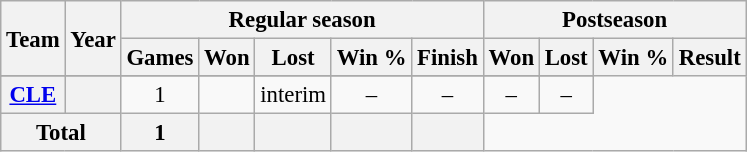<table class="wikitable" style="font-size: 95%; text-align:center;">
<tr>
<th rowspan="2">Team</th>
<th rowspan="2">Year</th>
<th colspan="5">Regular season</th>
<th colspan="4">Postseason</th>
</tr>
<tr>
<th>Games</th>
<th>Won</th>
<th>Lost</th>
<th>Win %</th>
<th>Finish</th>
<th>Won</th>
<th>Lost</th>
<th>Win %</th>
<th>Result</th>
</tr>
<tr>
</tr>
<tr>
<th><a href='#'>CLE</a></th>
<th></th>
<td>1</td>
<td></td>
<td>interim</td>
<td>–</td>
<td>–</td>
<td>–</td>
<td>–</td>
</tr>
<tr>
<th colspan="2">Total</th>
<th>1</th>
<th></th>
<th></th>
<th></th>
<th></th>
</tr>
</table>
